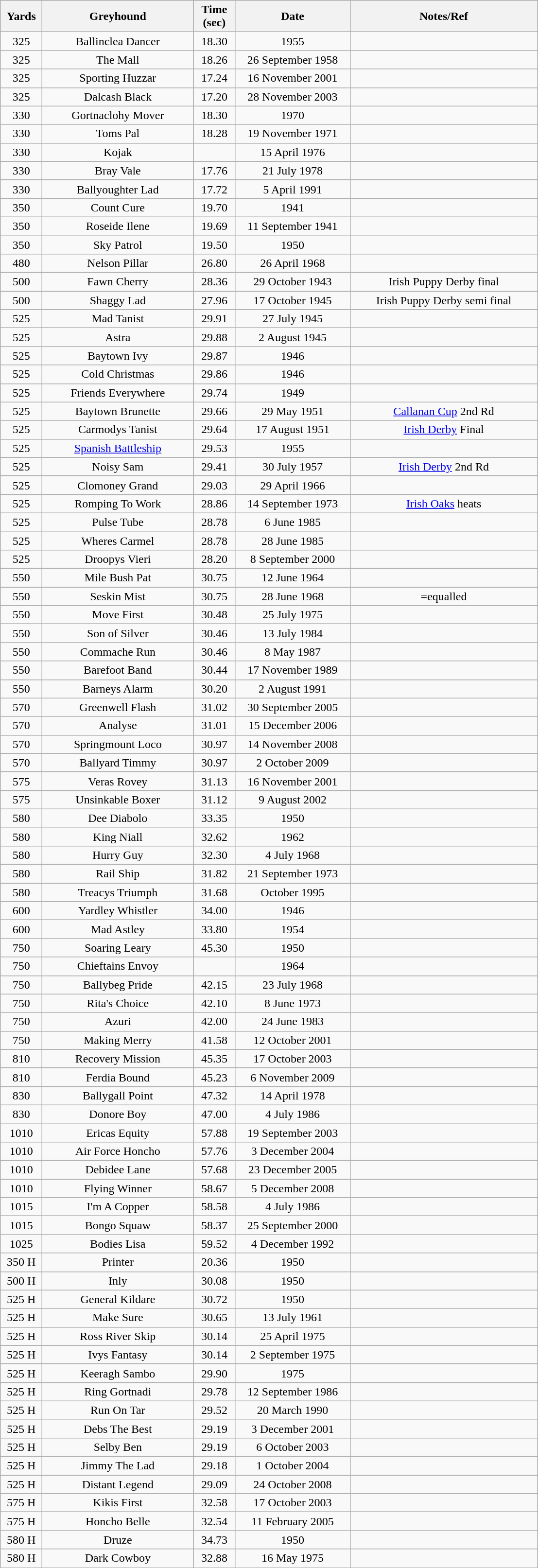<table class="wikitable collapsible collapsed" style="font-size: 100%">
<tr>
<th width=50>Yards</th>
<th width=200>Greyhound</th>
<th width=50>Time (sec)</th>
<th width=150>Date</th>
<th width=250>Notes/Ref</th>
</tr>
<tr align=center>
<td>325</td>
<td>Ballinclea Dancer</td>
<td>18.30</td>
<td>1955</td>
<td></td>
</tr>
<tr align=center>
<td>325</td>
<td>The Mall</td>
<td>18.26</td>
<td>26 September 1958</td>
<td></td>
</tr>
<tr align=center>
<td>325</td>
<td>Sporting Huzzar</td>
<td>17.24</td>
<td>16 November 2001</td>
<td></td>
</tr>
<tr align=center>
<td>325</td>
<td>Dalcash Black</td>
<td>17.20</td>
<td>28 November 2003</td>
<td></td>
</tr>
<tr align=center>
<td>330</td>
<td>Gortnaclohy Mover</td>
<td>18.30</td>
<td>1970</td>
<td></td>
</tr>
<tr align=center>
<td>330</td>
<td>Toms Pal</td>
<td>18.28</td>
<td>19 November 1971</td>
<td></td>
</tr>
<tr align=center>
<td>330</td>
<td>Kojak</td>
<td></td>
<td>15 April 1976</td>
<td></td>
</tr>
<tr align=center>
<td>330</td>
<td>Bray Vale</td>
<td>17.76</td>
<td>21 July 1978</td>
<td></td>
</tr>
<tr align=center>
<td>330</td>
<td>Ballyoughter Lad</td>
<td>17.72</td>
<td>5 April 1991</td>
<td></td>
</tr>
<tr align=center>
<td>350</td>
<td>Count Cure</td>
<td>19.70</td>
<td>1941</td>
<td></td>
</tr>
<tr align=center>
<td>350</td>
<td>Roseide Ilene</td>
<td>19.69</td>
<td>11 September 1941</td>
<td></td>
</tr>
<tr align=center>
<td>350</td>
<td>Sky Patrol</td>
<td>19.50</td>
<td>1950</td>
<td></td>
</tr>
<tr align=center>
<td>480</td>
<td>Nelson Pillar</td>
<td>26.80</td>
<td>26 April 1968</td>
<td></td>
</tr>
<tr align=center>
<td>500</td>
<td>Fawn Cherry</td>
<td>28.36</td>
<td>29 October 1943</td>
<td>Irish Puppy Derby final</td>
</tr>
<tr align=center>
<td>500</td>
<td>Shaggy Lad</td>
<td>27.96</td>
<td>17 October 1945</td>
<td>Irish Puppy Derby semi final</td>
</tr>
<tr align=center>
<td>525</td>
<td>Mad Tanist</td>
<td>29.91</td>
<td>27 July 1945</td>
<td></td>
</tr>
<tr align=center>
<td>525</td>
<td>Astra</td>
<td>29.88</td>
<td>2 August 1945</td>
<td></td>
</tr>
<tr align=center>
<td>525</td>
<td>Baytown Ivy</td>
<td>29.87</td>
<td>1946</td>
<td></td>
</tr>
<tr align=center>
<td>525</td>
<td>Cold Christmas</td>
<td>29.86</td>
<td>1946</td>
<td></td>
</tr>
<tr align=center>
<td>525</td>
<td>Friends Everywhere</td>
<td>29.74</td>
<td>1949</td>
<td></td>
</tr>
<tr align=center>
<td>525</td>
<td>Baytown Brunette</td>
<td>29.66</td>
<td>29 May 1951</td>
<td><a href='#'>Callanan Cup</a> 2nd Rd</td>
</tr>
<tr align=center>
<td>525</td>
<td>Carmodys Tanist</td>
<td>29.64</td>
<td>17 August 1951</td>
<td><a href='#'>Irish Derby</a> Final</td>
</tr>
<tr align=center>
<td>525</td>
<td><a href='#'>Spanish Battleship</a></td>
<td>29.53</td>
<td>1955</td>
<td></td>
</tr>
<tr align=center>
<td>525</td>
<td>Noisy Sam</td>
<td>29.41</td>
<td>30 July 1957</td>
<td><a href='#'>Irish Derby</a> 2nd Rd</td>
</tr>
<tr align=center>
<td>525</td>
<td>Clomoney Grand</td>
<td>29.03</td>
<td>29 April 1966</td>
<td></td>
</tr>
<tr align=center>
<td>525</td>
<td>Romping To Work</td>
<td>28.86</td>
<td>14 September 1973</td>
<td><a href='#'>Irish Oaks</a> heats</td>
</tr>
<tr align=center>
<td>525</td>
<td>Pulse Tube</td>
<td>28.78</td>
<td>6 June 1985</td>
<td></td>
</tr>
<tr align=center>
<td>525</td>
<td>Wheres Carmel</td>
<td>28.78</td>
<td>28 June 1985</td>
<td></td>
</tr>
<tr align=center>
<td>525</td>
<td>Droopys Vieri</td>
<td>28.20</td>
<td>8 September 2000</td>
<td></td>
</tr>
<tr align=center>
<td>550</td>
<td>Mile Bush Pat</td>
<td>30.75</td>
<td>12 June 1964</td>
<td></td>
</tr>
<tr align=center>
<td>550</td>
<td>Seskin Mist</td>
<td>30.75</td>
<td>28 June 1968</td>
<td>=equalled</td>
</tr>
<tr align=center>
<td>550</td>
<td>Move First</td>
<td>30.48</td>
<td>25 July 1975</td>
<td></td>
</tr>
<tr align=center>
<td>550</td>
<td>Son of Silver</td>
<td>30.46</td>
<td>13 July 1984</td>
<td></td>
</tr>
<tr align=center>
<td>550</td>
<td>Commache Run</td>
<td>30.46</td>
<td>8 May 1987</td>
<td></td>
</tr>
<tr align=center>
<td>550</td>
<td>Barefoot Band</td>
<td>30.44</td>
<td>17 November 1989</td>
<td></td>
</tr>
<tr align=center>
<td>550</td>
<td>Barneys Alarm</td>
<td>30.20</td>
<td>2 August 1991</td>
<td></td>
</tr>
<tr align=center>
<td>570</td>
<td>Greenwell Flash</td>
<td>31.02</td>
<td>30 September 2005</td>
<td></td>
</tr>
<tr align=center>
<td>570</td>
<td>Analyse</td>
<td>31.01</td>
<td>15 December 2006</td>
<td></td>
</tr>
<tr align=center>
<td>570</td>
<td>Springmount Loco</td>
<td>30.97</td>
<td>14 November 2008</td>
<td></td>
</tr>
<tr align=center>
<td>570</td>
<td>Ballyard Timmy</td>
<td>30.97</td>
<td>2 October 2009</td>
<td></td>
</tr>
<tr align=center>
<td>575</td>
<td>Veras Rovey</td>
<td>31.13</td>
<td>16 November 2001</td>
<td></td>
</tr>
<tr align=center>
<td>575</td>
<td>Unsinkable Boxer</td>
<td>31.12</td>
<td>9 August 2002</td>
<td></td>
</tr>
<tr align=center>
<td>580</td>
<td>Dee Diabolo</td>
<td>33.35</td>
<td>1950</td>
<td></td>
</tr>
<tr align=center>
<td>580</td>
<td>King Niall</td>
<td>32.62</td>
<td>1962</td>
<td></td>
</tr>
<tr align=center>
<td>580</td>
<td>Hurry Guy</td>
<td>32.30</td>
<td>4 July 1968</td>
<td></td>
</tr>
<tr align=center>
<td>580</td>
<td>Rail Ship</td>
<td>31.82</td>
<td>21 September 1973</td>
<td></td>
</tr>
<tr align=center>
<td>580</td>
<td>Treacys Triumph</td>
<td>31.68</td>
<td>October 1995</td>
<td></td>
</tr>
<tr align=center>
<td>600</td>
<td>Yardley Whistler</td>
<td>34.00</td>
<td>1946</td>
<td></td>
</tr>
<tr align=center>
<td>600</td>
<td>Mad Astley</td>
<td>33.80</td>
<td>1954</td>
<td></td>
</tr>
<tr align=center>
<td>750</td>
<td>Soaring Leary</td>
<td>45.30</td>
<td>1950</td>
<td></td>
</tr>
<tr align=center>
<td>750</td>
<td>Chieftains Envoy</td>
<td></td>
<td>1964</td>
<td></td>
</tr>
<tr align=center>
<td>750</td>
<td>Ballybeg Pride</td>
<td>42.15</td>
<td>23 July 1968</td>
<td></td>
</tr>
<tr align=center>
<td>750</td>
<td>Rita's Choice</td>
<td>42.10</td>
<td>8 June 1973</td>
<td></td>
</tr>
<tr align=center>
<td>750</td>
<td>Azuri</td>
<td>42.00</td>
<td>24 June 1983</td>
<td></td>
</tr>
<tr align=center>
<td>750</td>
<td>Making Merry</td>
<td>41.58</td>
<td>12 October 2001</td>
<td></td>
</tr>
<tr align=center>
<td>810</td>
<td>Recovery Mission</td>
<td>45.35</td>
<td>17 October 2003</td>
<td></td>
</tr>
<tr align=center>
<td>810</td>
<td>Ferdia Bound</td>
<td>45.23</td>
<td>6 November 2009</td>
<td></td>
</tr>
<tr align=center>
<td>830</td>
<td>Ballygall Point</td>
<td>47.32</td>
<td>14 April 1978</td>
<td></td>
</tr>
<tr align=center>
<td>830</td>
<td>Donore Boy</td>
<td>47.00</td>
<td>4 July 1986</td>
<td></td>
</tr>
<tr align=center>
<td>1010</td>
<td>Ericas Equity</td>
<td>57.88</td>
<td>19 September 2003</td>
<td></td>
</tr>
<tr align=center>
<td>1010</td>
<td>Air Force Honcho</td>
<td>57.76</td>
<td>3 December 2004</td>
<td></td>
</tr>
<tr align=center>
<td>1010</td>
<td>Debidee Lane</td>
<td>57.68</td>
<td>23 December 2005</td>
<td></td>
</tr>
<tr align=center>
<td>1010</td>
<td>Flying Winner</td>
<td>58.67</td>
<td>5 December 2008</td>
<td></td>
</tr>
<tr align=center>
<td>1015</td>
<td>I'm A Copper</td>
<td>58.58</td>
<td>4 July 1986</td>
<td></td>
</tr>
<tr align=center>
<td>1015</td>
<td>Bongo Squaw</td>
<td>58.37</td>
<td>25 September 2000</td>
<td></td>
</tr>
<tr align=center>
<td>1025</td>
<td>Bodies Lisa</td>
<td>59.52</td>
<td>4 December 1992</td>
<td></td>
</tr>
<tr align=center>
<td>350 H</td>
<td>Printer</td>
<td>20.36</td>
<td>1950</td>
<td></td>
</tr>
<tr align=center>
<td>500 H</td>
<td>Inly</td>
<td>30.08</td>
<td>1950</td>
<td></td>
</tr>
<tr align=center>
<td>525 H</td>
<td>General Kildare</td>
<td>30.72</td>
<td>1950</td>
<td></td>
</tr>
<tr align=center>
<td>525 H</td>
<td>Make Sure</td>
<td>30.65</td>
<td>13 July 1961</td>
<td></td>
</tr>
<tr align=center>
<td>525 H</td>
<td>Ross River Skip</td>
<td>30.14</td>
<td>25 April 1975</td>
<td></td>
</tr>
<tr align=center>
<td>525 H</td>
<td>Ivys Fantasy</td>
<td>30.14</td>
<td>2 September 1975</td>
<td></td>
</tr>
<tr align=center>
<td>525 H</td>
<td>Keeragh Sambo</td>
<td>29.90</td>
<td>1975</td>
<td></td>
</tr>
<tr align=center>
<td>525 H</td>
<td>Ring Gortnadi</td>
<td>29.78</td>
<td>12 September 1986</td>
<td></td>
</tr>
<tr align=center>
<td>525 H</td>
<td>Run On Tar</td>
<td>29.52</td>
<td>20 March 1990</td>
<td></td>
</tr>
<tr align=center>
<td>525 H</td>
<td>Debs The Best</td>
<td>29.19</td>
<td>3 December 2001</td>
<td></td>
</tr>
<tr align=center>
<td>525 H</td>
<td>Selby Ben</td>
<td>29.19</td>
<td>6 October 2003</td>
<td></td>
</tr>
<tr align=center>
<td>525 H</td>
<td>Jimmy The Lad</td>
<td>29.18</td>
<td>1 October 2004</td>
<td></td>
</tr>
<tr align=center>
<td>525 H</td>
<td>Distant Legend</td>
<td>29.09</td>
<td>24 October 2008</td>
<td></td>
</tr>
<tr align=center>
<td>575 H</td>
<td>Kikis First</td>
<td>32.58</td>
<td>17 October 2003</td>
<td></td>
</tr>
<tr align=center>
<td>575 H</td>
<td>Honcho Belle</td>
<td>32.54</td>
<td>11 February 2005</td>
<td></td>
</tr>
<tr align=center>
<td>580 H</td>
<td>Druze</td>
<td>34.73</td>
<td>1950</td>
<td></td>
</tr>
<tr align=center>
<td>580 H</td>
<td>Dark Cowboy</td>
<td>32.88</td>
<td>16 May 1975</td>
<td></td>
</tr>
</table>
